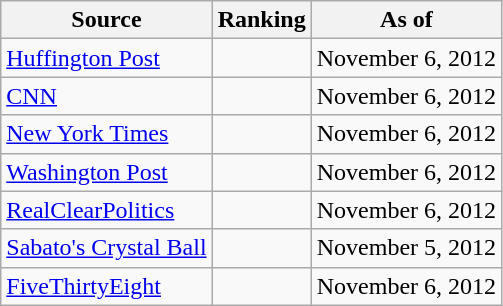<table class="wikitable" style="text-align:center">
<tr>
<th>Source</th>
<th>Ranking</th>
<th>As of</th>
</tr>
<tr>
<td align="left"><a href='#'>Huffington Post</a></td>
<td></td>
<td>November 6, 2012</td>
</tr>
<tr>
<td align="left"><a href='#'>CNN</a></td>
<td></td>
<td>November 6, 2012</td>
</tr>
<tr>
<td align=left><a href='#'>New York Times</a></td>
<td></td>
<td>November 6, 2012</td>
</tr>
<tr>
<td align="left"><a href='#'>Washington Post</a></td>
<td></td>
<td>November 6, 2012</td>
</tr>
<tr>
<td align="left"><a href='#'>RealClearPolitics</a></td>
<td></td>
<td>November 6, 2012</td>
</tr>
<tr>
<td align="left"><a href='#'>Sabato's Crystal Ball</a></td>
<td></td>
<td>November 5, 2012</td>
</tr>
<tr>
<td align="left"><a href='#'>FiveThirtyEight</a></td>
<td></td>
<td>November 6, 2012</td>
</tr>
</table>
